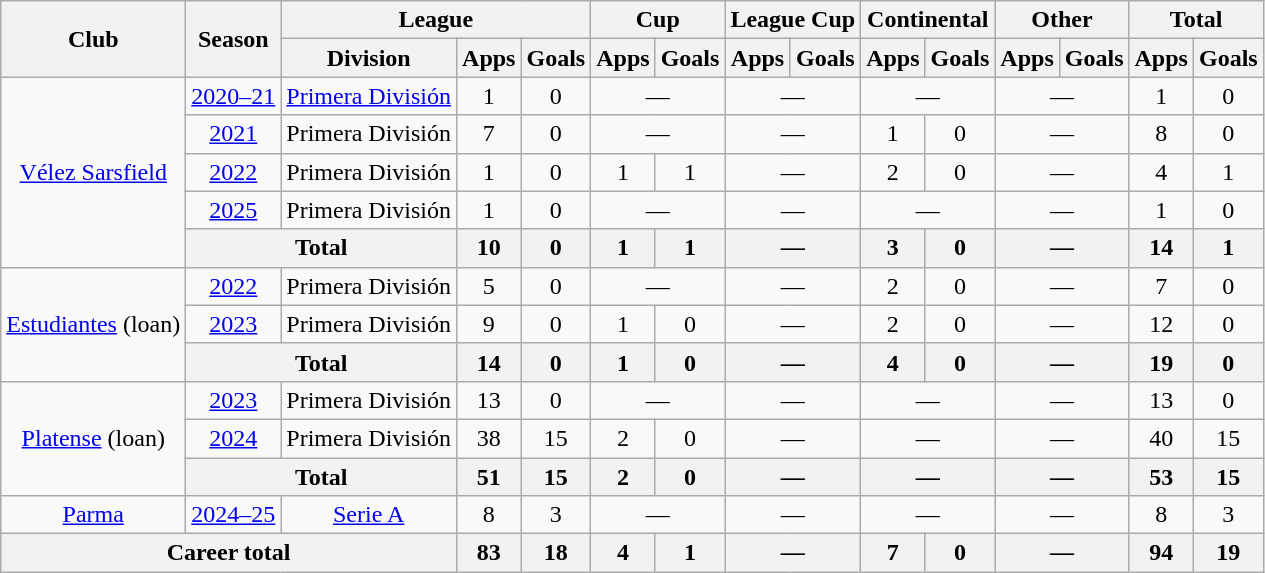<table class="wikitable" style="text-align:center">
<tr>
<th rowspan="2">Club</th>
<th rowspan="2">Season</th>
<th colspan="3">League</th>
<th colspan="2">Cup</th>
<th colspan="2">League Cup</th>
<th colspan="2">Continental</th>
<th colspan="2">Other</th>
<th colspan="2">Total</th>
</tr>
<tr>
<th>Division</th>
<th>Apps</th>
<th>Goals</th>
<th>Apps</th>
<th>Goals</th>
<th>Apps</th>
<th>Goals</th>
<th>Apps</th>
<th>Goals</th>
<th>Apps</th>
<th>Goals</th>
<th>Apps</th>
<th>Goals</th>
</tr>
<tr>
<td rowspan="5"><a href='#'>Vélez Sarsfield</a></td>
<td><a href='#'>2020–21</a></td>
<td><a href='#'>Primera División</a></td>
<td>1</td>
<td>0</td>
<td colspan="2">—</td>
<td colspan="2">—</td>
<td colspan="2">—</td>
<td colspan="2">—</td>
<td>1</td>
<td>0</td>
</tr>
<tr>
<td><a href='#'>2021</a></td>
<td>Primera División</td>
<td>7</td>
<td>0</td>
<td colspan="2">—</td>
<td colspan="2">—</td>
<td>1</td>
<td>0</td>
<td colspan="2">—</td>
<td>8</td>
<td>0</td>
</tr>
<tr>
<td><a href='#'>2022</a></td>
<td>Primera División</td>
<td>1</td>
<td>0</td>
<td>1</td>
<td>1</td>
<td colspan="2">—</td>
<td>2</td>
<td>0</td>
<td colspan="2">—</td>
<td>4</td>
<td>1</td>
</tr>
<tr>
<td><a href='#'>2025</a></td>
<td>Primera División</td>
<td>1</td>
<td>0</td>
<td colspan="2">—</td>
<td colspan="2">—</td>
<td colspan="2">—</td>
<td colspan="2">—</td>
<td>1</td>
<td>0</td>
</tr>
<tr>
<th colspan="2">Total</th>
<th>10</th>
<th>0</th>
<th>1</th>
<th>1</th>
<th colspan="2">—</th>
<th>3</th>
<th>0</th>
<th colspan="2">—</th>
<th>14</th>
<th>1</th>
</tr>
<tr>
<td rowspan="3"><a href='#'>Estudiantes</a> (loan)</td>
<td><a href='#'>2022</a></td>
<td>Primera División</td>
<td>5</td>
<td>0</td>
<td colspan="2">—</td>
<td colspan="2">—</td>
<td>2</td>
<td>0</td>
<td colspan="2">—</td>
<td>7</td>
<td>0</td>
</tr>
<tr>
<td><a href='#'>2023</a></td>
<td>Primera División</td>
<td>9</td>
<td>0</td>
<td>1</td>
<td>0</td>
<td colspan="2">—</td>
<td>2</td>
<td>0</td>
<td colspan="2">—</td>
<td>12</td>
<td>0</td>
</tr>
<tr>
<th colspan="2">Total</th>
<th>14</th>
<th>0</th>
<th>1</th>
<th>0</th>
<th colspan="2">—</th>
<th>4</th>
<th>0</th>
<th colspan="2">—</th>
<th>19</th>
<th>0</th>
</tr>
<tr>
<td rowspan="3"><a href='#'>Platense</a> (loan)</td>
<td><a href='#'>2023</a></td>
<td>Primera División</td>
<td>13</td>
<td>0</td>
<td colspan="2">—</td>
<td colspan="2">—</td>
<td colspan="2">—</td>
<td colspan="2">—</td>
<td>13</td>
<td>0</td>
</tr>
<tr>
<td><a href='#'>2024</a></td>
<td>Primera División</td>
<td>38</td>
<td>15</td>
<td>2</td>
<td>0</td>
<td colspan="2">—</td>
<td colspan="2">—</td>
<td colspan="2">—</td>
<td>40</td>
<td>15</td>
</tr>
<tr>
<th colspan="2">Total</th>
<th>51</th>
<th>15</th>
<th>2</th>
<th>0</th>
<th colspan="2">—</th>
<th colspan="2">—</th>
<th colspan="2">—</th>
<th>53</th>
<th>15</th>
</tr>
<tr>
<td><a href='#'>Parma</a></td>
<td><a href='#'>2024–25</a></td>
<td><a href='#'>Serie A</a></td>
<td>8</td>
<td>3</td>
<td colspan="2">—</td>
<td colspan="2">—</td>
<td colspan="2">—</td>
<td colspan="2">—</td>
<td>8</td>
<td>3</td>
</tr>
<tr>
<th colspan="3">Career total</th>
<th>83</th>
<th>18</th>
<th>4</th>
<th>1</th>
<th colspan="2">—</th>
<th>7</th>
<th>0</th>
<th colspan="2">—</th>
<th>94</th>
<th>19</th>
</tr>
</table>
